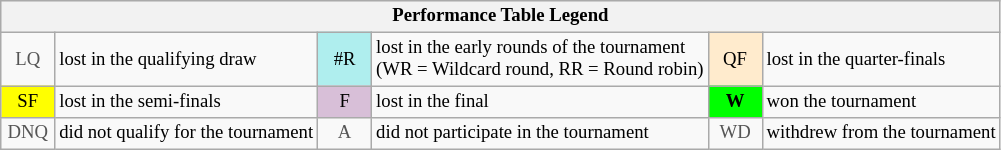<table class="wikitable" style="font-size:78%;">
<tr bgcolor="#efefef">
<th colspan="6">Performance Table Legend</th>
</tr>
<tr>
<td align="center" style="color:#555555;" width="30">LQ</td>
<td>lost in the qualifying draw</td>
<td align="center" style="background:#afeeee;">#R</td>
<td>lost in the early rounds of the tournament<br>(WR = Wildcard round, RR = Round robin)</td>
<td align="center" style="background:#ffebcd;">QF</td>
<td>lost in the quarter-finals</td>
</tr>
<tr>
<td align="center" style="background:yellow;">SF</td>
<td>lost in the semi-finals</td>
<td align="center" style="background:#D8BFD8;">F</td>
<td>lost in the final</td>
<td align="center" style="background:#00ff00;"><strong>W</strong></td>
<td>won the tournament</td>
</tr>
<tr>
<td align="center" style="color:#555555;" width="30">DNQ</td>
<td>did not qualify for the tournament</td>
<td align="center" style="color:#555555;" width="30">A</td>
<td>did not participate in the tournament</td>
<td align="center" style="color:#555555;" width="30">WD</td>
<td>withdrew from the tournament</td>
</tr>
</table>
